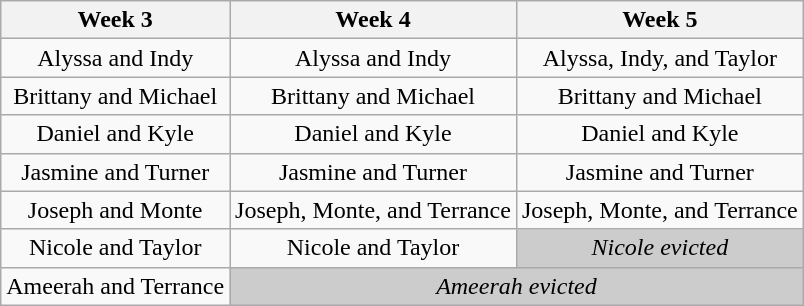<table class="wikitable" style="text-align:center;">
<tr>
<th scope="col">Week 3</th>
<th scope="col">Week 4</th>
<th scope="col">Week 5</th>
</tr>
<tr>
<td>Alyssa and Indy</td>
<td>Alyssa and Indy</td>
<td>Alyssa, Indy, and Taylor</td>
</tr>
<tr>
<td>Brittany and Michael</td>
<td>Brittany and Michael</td>
<td>Brittany and Michael</td>
</tr>
<tr>
<td>Daniel and Kyle</td>
<td>Daniel and Kyle</td>
<td>Daniel and Kyle</td>
</tr>
<tr>
<td>Jasmine and Turner</td>
<td>Jasmine and Turner</td>
<td>Jasmine and Turner</td>
</tr>
<tr>
<td>Joseph and Monte</td>
<td>Joseph, Monte, and Terrance</td>
<td>Joseph, Monte, and Terrance</td>
</tr>
<tr>
<td>Nicole and Taylor</td>
<td>Nicole and Taylor</td>
<td style="background:#CCCCCC;"><em>Nicole evicted</em></td>
</tr>
<tr>
<td>Ameerah and Terrance</td>
<td colspan="2" style="background:#CCCCCC;"><em>Ameerah evicted</em></td>
</tr>
</table>
